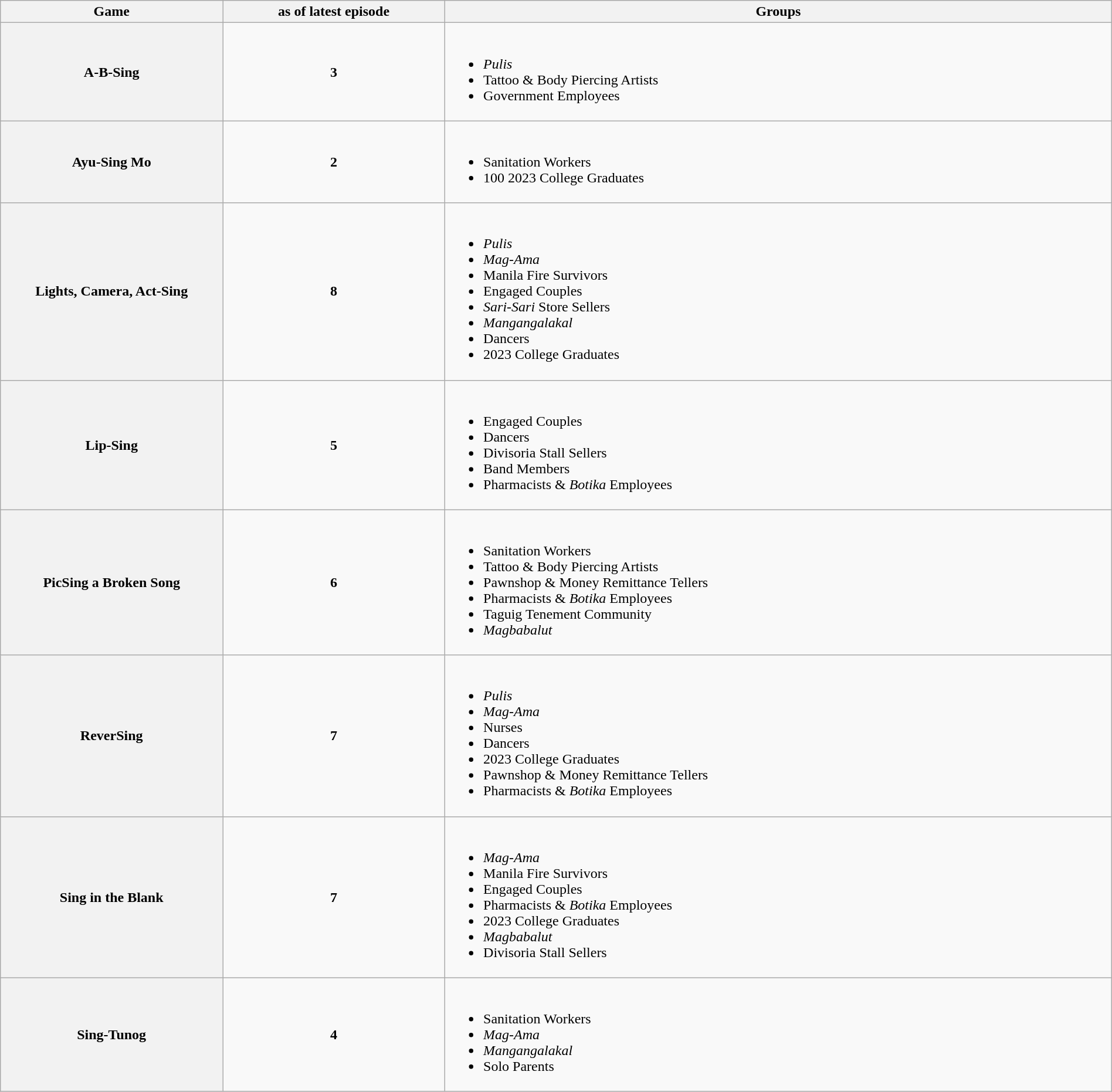<table class="wikitable sortable" style="text-align:center; font-size:100%; line-height:18px;" width="100%">
<tr>
<th width="20%">Game</th>
<th width="20%"> as of latest episode</th>
<th width="60%">Groups</th>
</tr>
<tr>
<th>A-B-Sing</th>
<td><strong>3</strong></td>
<td align="justify"><br><ul><li><em>Pulis</em></li><li>Tattoo & Body Piercing Artists</li><li>Government Employees</li></ul></td>
</tr>
<tr>
<th>Ayu-Sing Mo</th>
<td><strong>2</strong></td>
<td align="justify"><br><ul><li>Sanitation Workers</li><li>100 2023 College Graduates</li></ul></td>
</tr>
<tr>
<th>Lights, Camera, Act-Sing</th>
<td><strong>8</strong></td>
<td align="justify"><br><ul><li><em>Pulis</em></li><li><em>Mag-Ama</em></li><li>Manila Fire Survivors</li><li>Engaged Couples</li><li><em>Sari-Sari</em> Store Sellers</li><li><em>Mangangalakal</em></li><li>Dancers</li><li>2023 College Graduates</li></ul></td>
</tr>
<tr>
<th>Lip-Sing</th>
<td><strong>5</strong></td>
<td align="justify"><br><ul><li>Engaged Couples</li><li>Dancers</li><li>Divisoria Stall Sellers</li><li>Band Members</li><li>Pharmacists & <em>Botika</em> Employees</li></ul></td>
</tr>
<tr>
<th>PicSing a Broken Song</th>
<td><strong>6</strong></td>
<td align="justify"><br><ul><li>Sanitation Workers</li><li>Tattoo & Body Piercing Artists</li><li>Pawnshop & Money Remittance Tellers</li><li>Pharmacists & <em>Botika</em> Employees</li><li>Taguig Tenement Community</li><li><em>Magbabalut</em></li></ul></td>
</tr>
<tr>
<th>ReverSing</th>
<td><strong>7</strong></td>
<td align="justify"><br><ul><li><em>Pulis</em></li><li><em>Mag-Ama</em></li><li>Nurses</li><li>Dancers</li><li>2023 College Graduates</li><li>Pawnshop & Money Remittance Tellers</li><li>Pharmacists & <em>Botika</em> Employees</li></ul></td>
</tr>
<tr>
<th>Sing in the Blank</th>
<td><strong>7</strong></td>
<td align="justify"><br><ul><li><em>Mag-Ama</em></li><li>Manila Fire Survivors</li><li>Engaged Couples</li><li>Pharmacists & <em>Botika</em> Employees</li><li>2023 College Graduates</li><li><em>Magbabalut</em></li><li>Divisoria Stall Sellers</li></ul></td>
</tr>
<tr>
<th>Sing-Tunog</th>
<td><strong>4</strong></td>
<td align="justify"><br><ul><li>Sanitation Workers</li><li><em>Mag-Ama</em></li><li><em>Mangangalakal</em></li><li>Solo Parents</li></ul></td>
</tr>
</table>
